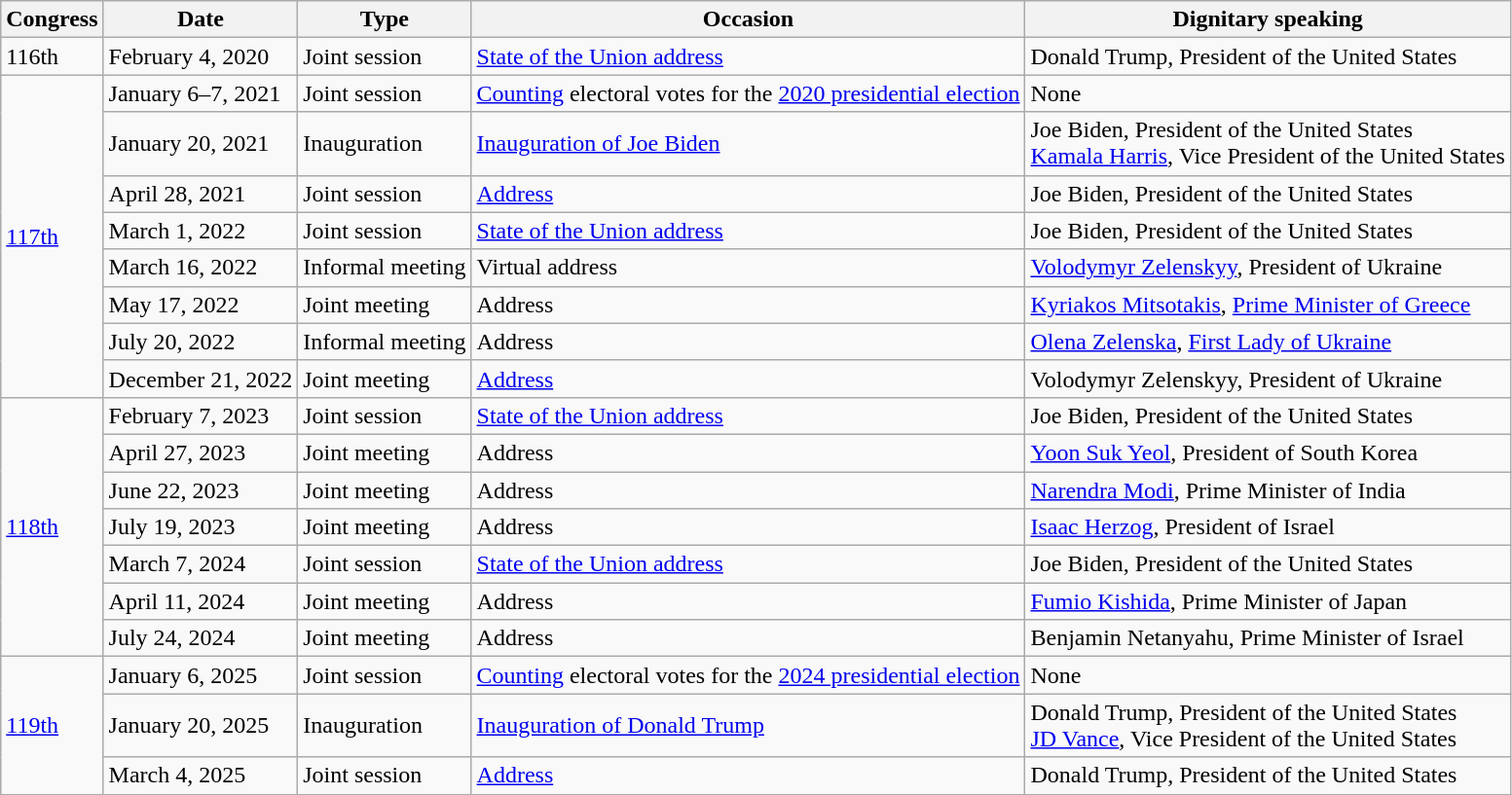<table class="wikitable sortable">
<tr>
<th>Congress</th>
<th>Date</th>
<th>Type</th>
<th>Occasion</th>
<th>Dignitary speaking</th>
</tr>
<tr>
<td>116th</td>
<td>February 4, 2020</td>
<td>Joint session</td>
<td><a href='#'>State of the Union address</a></td>
<td>Donald Trump, President of the United States</td>
</tr>
<tr>
<td rowspan="8"><a href='#'>117th</a></td>
<td>January 6–7, 2021</td>
<td>Joint session</td>
<td><a href='#'>Counting</a> electoral votes for the <a href='#'>2020 presidential election</a><br></td>
<td>None</td>
</tr>
<tr>
<td>January 20, 2021</td>
<td>Inauguration</td>
<td><a href='#'>Inauguration of Joe Biden</a></td>
<td>Joe Biden, President of the United States<br><a href='#'>Kamala Harris</a>, Vice President of the United States</td>
</tr>
<tr>
<td>April 28, 2021</td>
<td>Joint session</td>
<td><a href='#'>Address</a></td>
<td>Joe Biden, President of the United States</td>
</tr>
<tr>
<td>March 1, 2022</td>
<td>Joint session</td>
<td><a href='#'>State of the Union address</a></td>
<td>Joe Biden, President of the United States</td>
</tr>
<tr>
<td>March 16, 2022</td>
<td>Informal meeting</td>
<td>Virtual address</td>
<td><a href='#'>Volodymyr Zelenskyy</a>, President of Ukraine</td>
</tr>
<tr>
<td>May 17, 2022</td>
<td>Joint meeting</td>
<td>Address</td>
<td><a href='#'>Kyriakos Mitsotakis</a>, <a href='#'>Prime Minister of Greece</a></td>
</tr>
<tr>
<td>July 20, 2022</td>
<td>Informal meeting</td>
<td>Address</td>
<td><a href='#'>Olena Zelenska</a>, <a href='#'>First Lady of Ukraine</a></td>
</tr>
<tr>
<td>December 21, 2022</td>
<td>Joint meeting</td>
<td><a href='#'>Address</a></td>
<td>Volodymyr Zelenskyy, President of Ukraine</td>
</tr>
<tr>
<td rowspan="7"><a href='#'>118th</a></td>
<td>February 7, 2023</td>
<td>Joint session</td>
<td><a href='#'>State of the Union address</a></td>
<td>Joe Biden, President of the United States</td>
</tr>
<tr>
<td>April 27, 2023</td>
<td>Joint meeting</td>
<td>Address</td>
<td><a href='#'>Yoon Suk Yeol</a>, President of South Korea</td>
</tr>
<tr>
<td>June 22, 2023</td>
<td>Joint meeting</td>
<td>Address</td>
<td><a href='#'>Narendra Modi</a>, Prime Minister of India</td>
</tr>
<tr>
<td>July 19, 2023</td>
<td>Joint meeting</td>
<td>Address</td>
<td><a href='#'>Isaac Herzog</a>, President of Israel</td>
</tr>
<tr>
<td>March 7, 2024</td>
<td>Joint session</td>
<td><a href='#'>State of the Union address</a></td>
<td>Joe Biden, President of the United States</td>
</tr>
<tr>
<td>April 11, 2024</td>
<td>Joint meeting</td>
<td>Address</td>
<td><a href='#'>Fumio Kishida</a>, Prime Minister of Japan</td>
</tr>
<tr>
<td>July 24, 2024</td>
<td>Joint meeting</td>
<td>Address</td>
<td>Benjamin Netanyahu, Prime Minister of Israel</td>
</tr>
<tr>
<td rowspan="3"><a href='#'>119th</a></td>
<td>January 6, 2025</td>
<td>Joint session</td>
<td><a href='#'>Counting</a> electoral votes for the <a href='#'>2024 presidential election</a></td>
<td>None</td>
</tr>
<tr>
<td>January 20, 2025</td>
<td>Inauguration</td>
<td><a href='#'>Inauguration of Donald Trump</a></td>
<td>Donald Trump, President of the United States<br><a href='#'>JD Vance</a>, Vice President of the United States</td>
</tr>
<tr>
<td>March 4, 2025</td>
<td>Joint session</td>
<td><a href='#'>Address</a></td>
<td>Donald Trump, President of the United States</td>
</tr>
</table>
